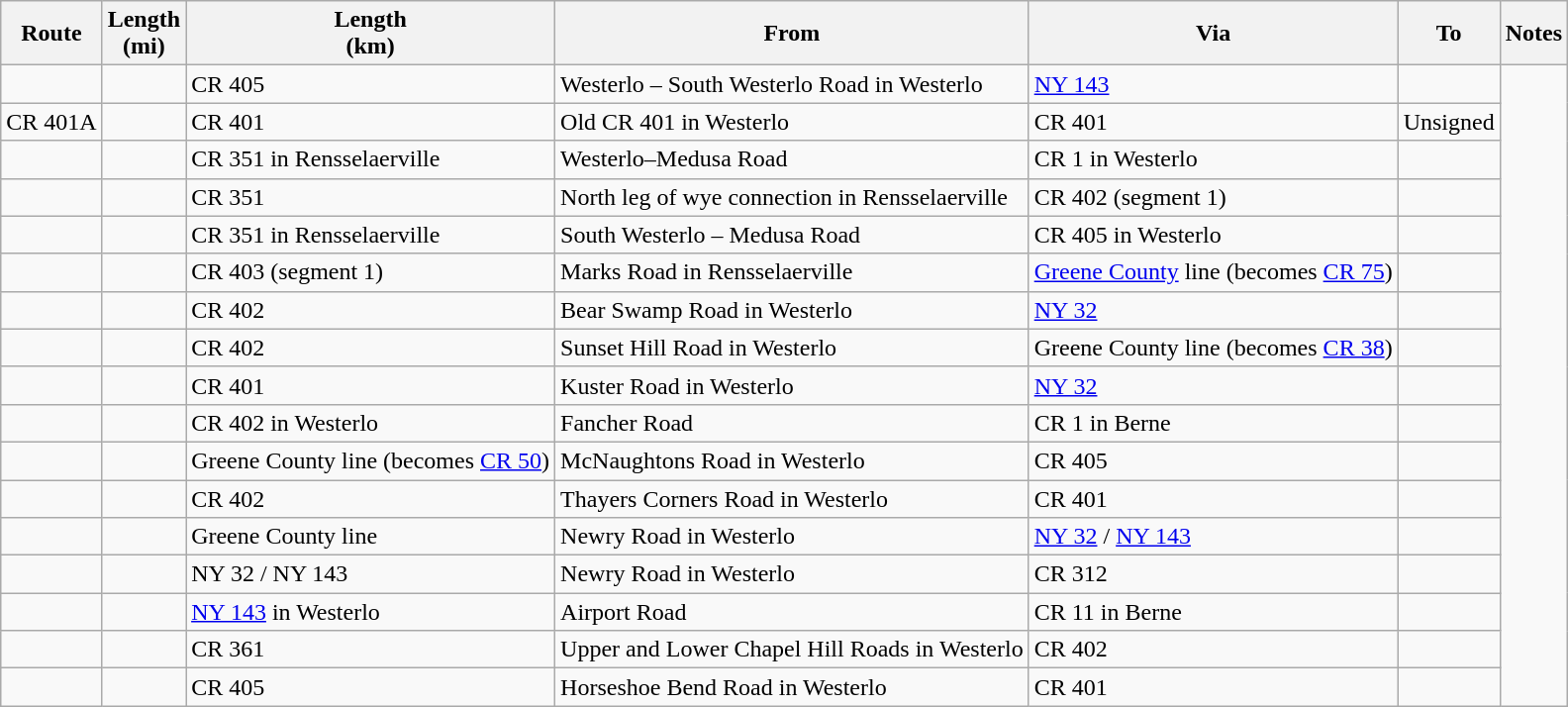<table class="wikitable sortable">
<tr>
<th>Route</th>
<th>Length<br>(mi)</th>
<th>Length<br>(km)</th>
<th class="unsortable">From</th>
<th class="unsortable">Via</th>
<th class="unsortable">To</th>
<th class="unsortable">Notes</th>
</tr>
<tr>
<td id="401"></td>
<td></td>
<td>CR 405</td>
<td>Westerlo – South Westerlo Road in Westerlo</td>
<td><a href='#'>NY&nbsp;143</a></td>
<td></td>
</tr>
<tr>
<td id="401A">CR 401A</td>
<td></td>
<td>CR 401</td>
<td>Old CR 401 in Westerlo</td>
<td>CR 401</td>
<td>Unsigned</td>
</tr>
<tr>
<td id="402-1"></td>
<td></td>
<td>CR 351 in Rensselaerville</td>
<td>Westerlo–Medusa Road</td>
<td>CR 1 in Westerlo</td>
<td></td>
</tr>
<tr>
<td id="402-2"></td>
<td></td>
<td>CR 351</td>
<td>North leg of wye connection in Rensselaerville</td>
<td>CR 402 (segment 1)</td>
<td></td>
</tr>
<tr>
<td id="403-1"></td>
<td></td>
<td>CR 351 in Rensselaerville</td>
<td>South Westerlo – Medusa Road</td>
<td>CR 405 in Westerlo</td>
<td></td>
</tr>
<tr>
<td id="403-2"></td>
<td></td>
<td>CR 403 (segment 1)</td>
<td>Marks Road in Rensselaerville</td>
<td><a href='#'>Greene County</a> line (becomes <a href='#'>CR 75</a>)</td>
<td></td>
</tr>
<tr>
<td id="404"></td>
<td></td>
<td>CR 402</td>
<td>Bear Swamp Road in Westerlo</td>
<td><a href='#'>NY&nbsp;32</a></td>
<td></td>
</tr>
<tr>
<td id="405"></td>
<td></td>
<td>CR 402</td>
<td>Sunset Hill Road in Westerlo</td>
<td>Greene County line (becomes <a href='#'>CR 38</a>)</td>
<td></td>
</tr>
<tr>
<td id="406"></td>
<td></td>
<td>CR 401</td>
<td>Kuster Road in Westerlo</td>
<td><a href='#'>NY&nbsp;32</a></td>
<td></td>
</tr>
<tr>
<td id="408"></td>
<td></td>
<td>CR 402 in Westerlo</td>
<td>Fancher Road</td>
<td>CR 1 in Berne</td>
<td></td>
</tr>
<tr>
<td id="409"></td>
<td></td>
<td>Greene County line (becomes <a href='#'>CR 50</a>)</td>
<td>McNaughtons Road in Westerlo</td>
<td>CR 405</td>
<td></td>
</tr>
<tr>
<td id="410"></td>
<td></td>
<td>CR 402</td>
<td>Thayers Corners Road in Westerlo</td>
<td>CR 401</td>
<td></td>
</tr>
<tr>
<td id="411-1"></td>
<td></td>
<td>Greene County line</td>
<td>Newry Road in Westerlo</td>
<td><a href='#'>NY&nbsp;32</a> / <a href='#'>NY&nbsp;143</a></td>
<td></td>
</tr>
<tr>
<td id="411-2"></td>
<td></td>
<td>NY 32 / NY 143</td>
<td>Newry Road in Westerlo</td>
<td>CR 312</td>
<td></td>
</tr>
<tr>
<td id="412"></td>
<td></td>
<td><a href='#'>NY&nbsp;143</a> in Westerlo</td>
<td>Airport Road</td>
<td>CR 11 in Berne</td>
<td></td>
</tr>
<tr>
<td id="413"></td>
<td></td>
<td>CR 361</td>
<td>Upper and Lower Chapel Hill Roads in Westerlo</td>
<td>CR 402</td>
<td></td>
</tr>
<tr>
<td id="414"></td>
<td></td>
<td>CR 405</td>
<td>Horseshoe Bend Road in Westerlo</td>
<td>CR 401</td>
<td></td>
</tr>
</table>
